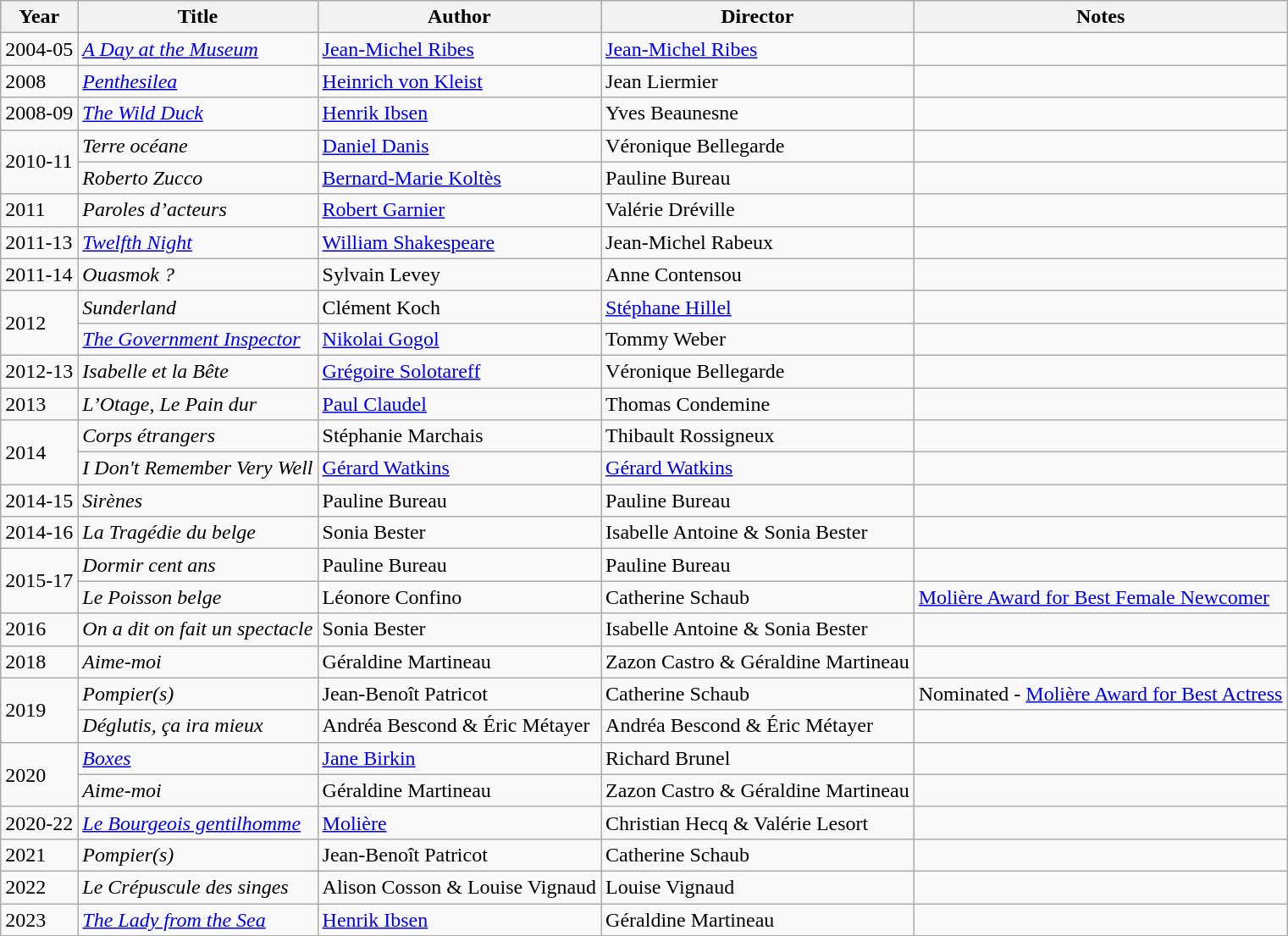<table class="wikitable">
<tr>
<th>Year</th>
<th>Title</th>
<th>Author</th>
<th>Director</th>
<th>Notes</th>
</tr>
<tr>
<td>2004-05</td>
<td><em><a href='#'>A Day at the Museum</a></em></td>
<td><a href='#'>Jean-Michel Ribes</a></td>
<td><a href='#'>Jean-Michel Ribes</a></td>
<td></td>
</tr>
<tr>
<td>2008</td>
<td><em><a href='#'>Penthesilea</a></em></td>
<td><a href='#'>Heinrich von Kleist</a></td>
<td>Jean Liermier</td>
<td></td>
</tr>
<tr>
<td>2008-09</td>
<td><em><a href='#'>The Wild Duck</a></em></td>
<td><a href='#'>Henrik Ibsen</a></td>
<td>Yves Beaunesne</td>
<td></td>
</tr>
<tr>
<td rowspan=2>2010-11</td>
<td><em>Terre océane</em></td>
<td><a href='#'>Daniel Danis</a></td>
<td>Véronique Bellegarde</td>
<td></td>
</tr>
<tr>
<td><em>Roberto Zucco</em></td>
<td><a href='#'>Bernard-Marie Koltès</a></td>
<td>Pauline Bureau</td>
<td></td>
</tr>
<tr>
<td>2011</td>
<td><em>Paroles d’acteurs</em></td>
<td><a href='#'>Robert Garnier</a></td>
<td>Valérie Dréville</td>
<td></td>
</tr>
<tr>
<td>2011-13</td>
<td><em><a href='#'>Twelfth Night</a></em></td>
<td><a href='#'>William Shakespeare</a></td>
<td>Jean-Michel Rabeux</td>
<td></td>
</tr>
<tr>
<td>2011-14</td>
<td><em>Ouasmok ?</em></td>
<td>Sylvain Levey</td>
<td>Anne Contensou</td>
<td></td>
</tr>
<tr>
<td rowspan=2>2012</td>
<td><em>Sunderland</em></td>
<td>Clément Koch</td>
<td><a href='#'>Stéphane Hillel</a></td>
<td></td>
</tr>
<tr>
<td><em><a href='#'>The Government Inspector</a></em></td>
<td><a href='#'>Nikolai Gogol</a></td>
<td>Tommy Weber</td>
<td></td>
</tr>
<tr>
<td>2012-13</td>
<td><em>Isabelle et la Bête</em></td>
<td><a href='#'>Grégoire Solotareff</a></td>
<td>Véronique Bellegarde</td>
<td></td>
</tr>
<tr>
<td>2013</td>
<td><em>L’Otage, Le Pain dur</em></td>
<td><a href='#'>Paul Claudel</a></td>
<td>Thomas Condemine</td>
<td></td>
</tr>
<tr>
<td rowspan=2>2014</td>
<td><em>Corps étrangers</em></td>
<td>Stéphanie Marchais</td>
<td>Thibault Rossigneux</td>
<td></td>
</tr>
<tr>
<td><em>I Don't Remember Very Well</em></td>
<td><a href='#'>Gérard Watkins</a></td>
<td><a href='#'>Gérard Watkins</a></td>
<td></td>
</tr>
<tr>
<td>2014-15</td>
<td><em>Sirènes</em></td>
<td>Pauline Bureau</td>
<td>Pauline Bureau</td>
<td></td>
</tr>
<tr>
<td>2014-16</td>
<td><em>La Tragédie du belge</em></td>
<td>Sonia Bester</td>
<td>Isabelle Antoine & Sonia Bester</td>
<td></td>
</tr>
<tr>
<td rowspan=2>2015-17</td>
<td><em>Dormir cent ans</em></td>
<td>Pauline Bureau</td>
<td>Pauline Bureau</td>
<td></td>
</tr>
<tr>
<td><em>Le Poisson belge</em></td>
<td>Léonore Confino</td>
<td>Catherine Schaub</td>
<td><a href='#'>Molière Award for Best Female Newcomer</a></td>
</tr>
<tr>
<td>2016</td>
<td><em>On a dit on fait un spectacle</em></td>
<td>Sonia Bester</td>
<td>Isabelle Antoine & Sonia Bester</td>
<td></td>
</tr>
<tr>
<td>2018</td>
<td><em>Aime-moi</em></td>
<td>Géraldine Martineau</td>
<td>Zazon Castro & Géraldine Martineau</td>
<td></td>
</tr>
<tr>
<td rowspan=2>2019</td>
<td><em>Pompier(s)</em></td>
<td>Jean-Benoît Patricot</td>
<td>Catherine Schaub</td>
<td>Nominated - <a href='#'>Molière Award for Best Actress</a></td>
</tr>
<tr>
<td><em>Déglutis, ça ira mieux</em></td>
<td>Andréa Bescond & Éric Métayer</td>
<td>Andréa Bescond & Éric Métayer</td>
<td></td>
</tr>
<tr>
<td rowspan=2>2020</td>
<td><em><a href='#'>Boxes</a></em></td>
<td><a href='#'>Jane Birkin</a></td>
<td>Richard Brunel</td>
<td></td>
</tr>
<tr>
<td><em>Aime-moi</em></td>
<td>Géraldine Martineau</td>
<td>Zazon Castro & Géraldine Martineau</td>
<td></td>
</tr>
<tr>
<td>2020-22</td>
<td><em><a href='#'>Le Bourgeois gentilhomme</a></em></td>
<td><a href='#'>Molière</a></td>
<td>Christian Hecq & Valérie Lesort</td>
<td></td>
</tr>
<tr>
<td>2021</td>
<td><em>Pompier(s)</em></td>
<td>Jean-Benoît Patricot</td>
<td>Catherine Schaub</td>
<td></td>
</tr>
<tr>
<td>2022</td>
<td><em>Le Crépuscule des singes</em></td>
<td>Alison Cosson & Louise Vignaud</td>
<td>Louise Vignaud</td>
<td></td>
</tr>
<tr>
<td>2023</td>
<td><em><a href='#'>The Lady from the Sea</a></em></td>
<td><a href='#'>Henrik Ibsen</a></td>
<td>Géraldine Martineau</td>
<td></td>
</tr>
<tr>
</tr>
</table>
